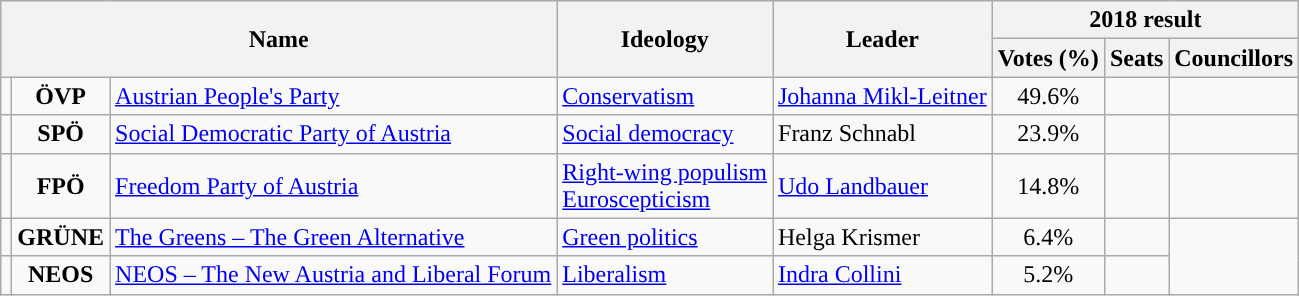<table class="wikitable">
<tr>
<th rowspan="2" colspan="3">Name</th>
<th rowspan="2">Ideology</th>
<th rowspan="2">Leader</th>
<th colspan="3">2018 result</th>
</tr>
<tr>
<th>Votes (%)</th>
<th>Seats</th>
<th>Councillors</th>
</tr>
<tr>
<td style="background:"></td>
<td style="text-align:center;"><strong>ÖVP</strong></td>
<td><a href='#'>Austrian People's Party</a><br></td>
<td><a href='#'>Conservatism</a></td>
<td><a href='#'>Johanna Mikl-Leitner</a></td>
<td style="text-align:center;">49.6%</td>
<td></td>
<td></td>
</tr>
<tr>
<td style="background:"></td>
<td style="text-align:center;"><strong>SPÖ</strong></td>
<td><a href='#'>Social Democratic Party of Austria</a><br></td>
<td><a href='#'>Social democracy</a></td>
<td>Franz Schnabl</td>
<td style="text-align:center;">23.9%</td>
<td></td>
<td></td>
</tr>
<tr>
<td style="background:"></td>
<td style="text-align:center;"><strong>FPÖ</strong></td>
<td><a href='#'>Freedom Party of Austria</a><br></td>
<td><a href='#'>Right-wing populism</a><br><a href='#'>Euroscepticism</a></td>
<td><a href='#'>Udo Landbauer</a></td>
<td style="text-align:center;">14.8%</td>
<td></td>
<td></td>
</tr>
<tr>
<td style="background:"></td>
<td style="text-align:center;"><strong>GRÜNE</strong></td>
<td><a href='#'>The Greens – The Green Alternative</a><br></td>
<td><a href='#'>Green politics</a></td>
<td>Helga Krismer</td>
<td style="text-align:center;">6.4%</td>
<td></td>
</tr>
<tr>
<td style="background:"></td>
<td style="text-align:center;"><strong>NEOS</strong></td>
<td><a href='#'>NEOS – The New Austria and Liberal Forum</a><br></td>
<td><a href='#'>Liberalism</a></td>
<td><a href='#'>Indra Collini</a></td>
<td style="text-align:center;">5.2%</td>
<td></td>
</tr>
</table>
